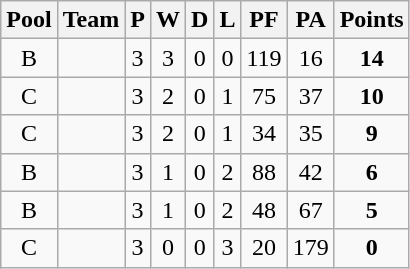<table class="wikitable" style="text-align: center;">
<tr>
<th>Pool</th>
<th>Team</th>
<th>P</th>
<th>W</th>
<th>D</th>
<th>L</th>
<th>PF</th>
<th>PA</th>
<th>Points</th>
</tr>
<tr>
<td>B</td>
<td align="left"></td>
<td>3</td>
<td>3</td>
<td>0</td>
<td>0</td>
<td>119</td>
<td>16</td>
<td><strong>14</strong></td>
</tr>
<tr>
<td>C</td>
<td align="left"></td>
<td>3</td>
<td>2</td>
<td>0</td>
<td>1</td>
<td>75</td>
<td>37</td>
<td><strong>10</strong></td>
</tr>
<tr>
<td>C</td>
<td align="left"></td>
<td>3</td>
<td>2</td>
<td>0</td>
<td>1</td>
<td>34</td>
<td>35</td>
<td><strong>9</strong></td>
</tr>
<tr>
<td>B</td>
<td align="left"></td>
<td>3</td>
<td>1</td>
<td>0</td>
<td>2</td>
<td>88</td>
<td>42</td>
<td><strong>6</strong></td>
</tr>
<tr>
<td>B</td>
<td align="left"></td>
<td>3</td>
<td>1</td>
<td>0</td>
<td>2</td>
<td>48</td>
<td>67</td>
<td><strong>5</strong></td>
</tr>
<tr>
<td>C</td>
<td align="left"></td>
<td>3</td>
<td>0</td>
<td>0</td>
<td>3</td>
<td>20</td>
<td>179</td>
<td><strong>0</strong></td>
</tr>
</table>
